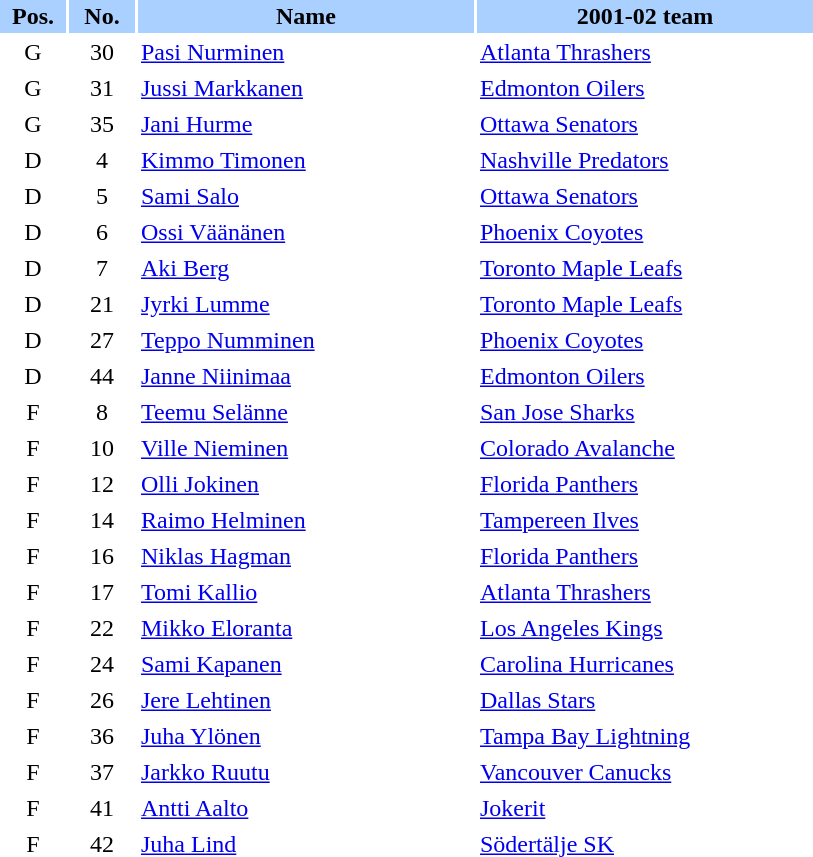<table border="0" cellspacing="2" cellpadding="2">
<tr style="background-color:#AAD0FF">
<th width=40>Pos.</th>
<th width=40>No.</th>
<th width=220>Name</th>
<th width=220>2001-02 team</th>
</tr>
<tr>
<td style="text-align:center;">G</td>
<td style="text-align:center;">30</td>
<td><a href='#'>Pasi Nurminen</a></td>
<td> <a href='#'>Atlanta Thrashers</a></td>
</tr>
<tr>
<td style="text-align:center;">G</td>
<td style="text-align:center;">31</td>
<td><a href='#'>Jussi Markkanen</a></td>
<td> <a href='#'>Edmonton Oilers</a></td>
</tr>
<tr>
<td style="text-align:center;">G</td>
<td style="text-align:center;">35</td>
<td><a href='#'>Jani Hurme</a></td>
<td> <a href='#'>Ottawa Senators</a></td>
</tr>
<tr>
<td style="text-align:center;">D</td>
<td style="text-align:center;">4</td>
<td><a href='#'>Kimmo Timonen</a></td>
<td> <a href='#'>Nashville Predators</a></td>
</tr>
<tr>
<td style="text-align:center;">D</td>
<td style="text-align:center;">5</td>
<td><a href='#'>Sami Salo</a></td>
<td> <a href='#'>Ottawa Senators</a></td>
</tr>
<tr>
<td style="text-align:center;">D</td>
<td style="text-align:center;">6</td>
<td><a href='#'>Ossi Väänänen</a></td>
<td> <a href='#'>Phoenix Coyotes</a></td>
</tr>
<tr>
<td style="text-align:center;">D</td>
<td style="text-align:center;">7</td>
<td><a href='#'>Aki Berg</a></td>
<td> <a href='#'>Toronto Maple Leafs</a></td>
</tr>
<tr>
<td style="text-align:center;">D</td>
<td style="text-align:center;">21</td>
<td><a href='#'>Jyrki Lumme</a></td>
<td> <a href='#'>Toronto Maple Leafs</a></td>
</tr>
<tr>
<td style="text-align:center;">D</td>
<td style="text-align:center;">27</td>
<td><a href='#'>Teppo Numminen</a></td>
<td> <a href='#'>Phoenix Coyotes</a></td>
</tr>
<tr>
<td style="text-align:center;">D</td>
<td style="text-align:center;">44</td>
<td><a href='#'>Janne Niinimaa</a></td>
<td> <a href='#'>Edmonton Oilers</a></td>
</tr>
<tr>
<td style="text-align:center;">F</td>
<td style="text-align:center;">8</td>
<td><a href='#'>Teemu Selänne</a></td>
<td> <a href='#'>San Jose Sharks</a></td>
</tr>
<tr>
<td style="text-align:center;">F</td>
<td style="text-align:center;">10</td>
<td><a href='#'>Ville Nieminen</a></td>
<td> <a href='#'>Colorado Avalanche</a></td>
</tr>
<tr>
<td style="text-align:center;">F</td>
<td style="text-align:center;">12</td>
<td><a href='#'>Olli Jokinen</a></td>
<td> <a href='#'>Florida Panthers</a></td>
</tr>
<tr>
<td style="text-align:center;">F</td>
<td style="text-align:center;">14</td>
<td><a href='#'>Raimo Helminen</a></td>
<td> <a href='#'>Tampereen Ilves</a></td>
</tr>
<tr>
<td style="text-align:center;">F</td>
<td style="text-align:center;">16</td>
<td><a href='#'>Niklas Hagman</a></td>
<td> <a href='#'>Florida Panthers</a></td>
</tr>
<tr>
<td style="text-align:center;">F</td>
<td style="text-align:center;">17</td>
<td><a href='#'>Tomi Kallio</a></td>
<td> <a href='#'>Atlanta Thrashers</a></td>
</tr>
<tr>
<td style="text-align:center;">F</td>
<td style="text-align:center;">22</td>
<td><a href='#'>Mikko Eloranta</a></td>
<td> <a href='#'>Los Angeles Kings</a></td>
</tr>
<tr>
<td style="text-align:center;">F</td>
<td style="text-align:center;">24</td>
<td><a href='#'>Sami Kapanen</a></td>
<td> <a href='#'>Carolina Hurricanes</a></td>
</tr>
<tr>
<td style="text-align:center;">F</td>
<td style="text-align:center;">26</td>
<td><a href='#'>Jere Lehtinen</a></td>
<td> <a href='#'>Dallas Stars</a></td>
</tr>
<tr>
<td style="text-align:center;">F</td>
<td style="text-align:center;">36</td>
<td><a href='#'>Juha Ylönen</a></td>
<td> <a href='#'>Tampa Bay Lightning</a></td>
</tr>
<tr>
<td style="text-align:center;">F</td>
<td style="text-align:center;">37</td>
<td><a href='#'>Jarkko Ruutu</a></td>
<td> <a href='#'>Vancouver Canucks</a></td>
</tr>
<tr>
<td style="text-align:center;">F</td>
<td style="text-align:center;">41</td>
<td><a href='#'>Antti Aalto</a></td>
<td> <a href='#'>Jokerit</a></td>
</tr>
<tr>
<td style="text-align:center;">F</td>
<td style="text-align:center;">42</td>
<td><a href='#'>Juha Lind</a></td>
<td> <a href='#'>Södertälje SK</a></td>
</tr>
</table>
